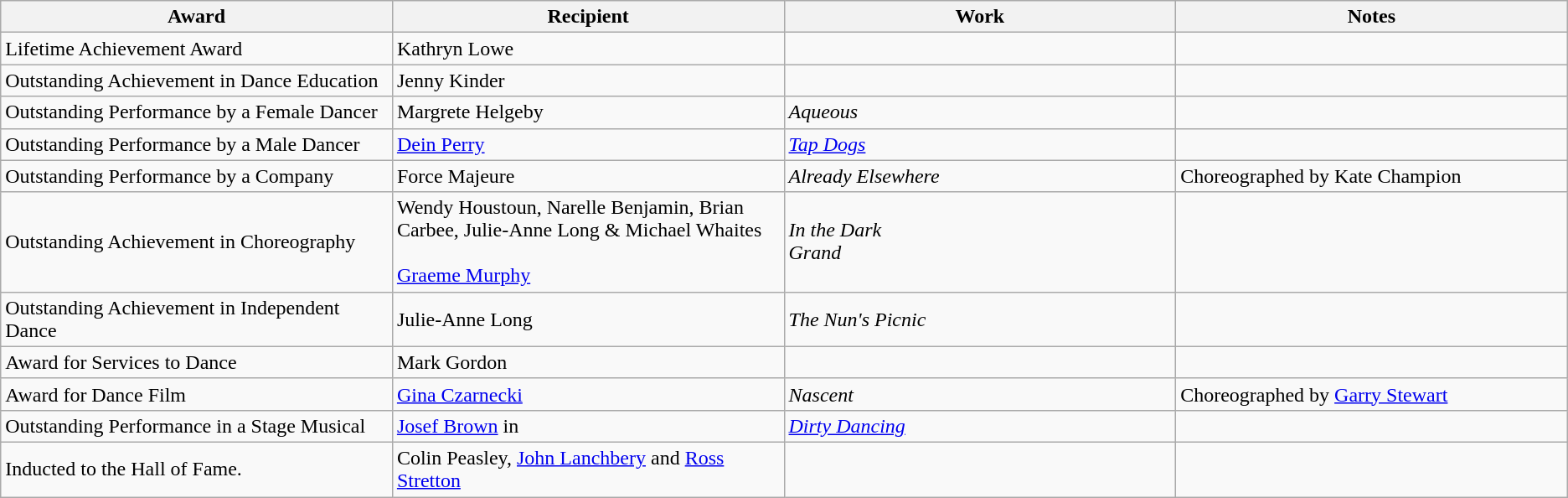<table class="wikitable">
<tr>
<th width="25%">Award</th>
<th width="25%">Recipient</th>
<th width="25%">Work</th>
<th width="25%">Notes</th>
</tr>
<tr>
<td>Lifetime Achievement Award</td>
<td>Kathryn Lowe</td>
<td></td>
<td></td>
</tr>
<tr>
<td>Outstanding Achievement in Dance Education</td>
<td>Jenny Kinder</td>
<td></td>
<td></td>
</tr>
<tr>
<td>Outstanding Performance by a Female Dancer</td>
<td>Margrete Helgeby</td>
<td><em>Aqueous</em></td>
<td></td>
</tr>
<tr>
<td>Outstanding Performance by a Male Dancer</td>
<td><a href='#'>Dein Perry</a></td>
<td><em><a href='#'>Tap Dogs</a></em></td>
<td></td>
</tr>
<tr>
<td>Outstanding Performance by a Company</td>
<td Kate Champion>Force Majeure</td>
<td><em>Already Elsewhere</em></td>
<td>Choreographed by Kate Champion</td>
</tr>
<tr>
<td>Outstanding Achievement in Choreography</td>
<td>Wendy Houstoun, Narelle Benjamin, Brian Carbee, Julie-Anne Long & Michael Whaites<br><br>
<a href='#'>Graeme Murphy</a></td>
<td><em>In the Dark</em><br><em>Grand</em></td>
<td></td>
</tr>
<tr>
<td>Outstanding Achievement in Independent Dance</td>
<td>Julie-Anne Long</td>
<td><em>The Nun's Picnic</em></td>
<td></td>
</tr>
<tr>
<td>Award for Services to Dance</td>
<td>Mark Gordon</td>
<td></td>
<td></td>
</tr>
<tr>
<td>Award for Dance Film</td>
<td><a href='#'>Gina Czarnecki</a></td>
<td><em>Nascent</em></td>
<td>Choreographed by <a href='#'>Garry Stewart</a></td>
</tr>
<tr>
<td>Outstanding Performance in a Stage Musical</td>
<td><a href='#'>Josef Brown</a> in</td>
<td><a href='#'><em>Dirty Dancing</em></a></td>
<td></td>
</tr>
<tr>
<td>Inducted to the Hall of Fame.</td>
<td>Colin Peasley, <a href='#'>John Lanchbery</a> and <a href='#'>Ross Stretton</a></td>
<td></td>
<td></td>
</tr>
</table>
